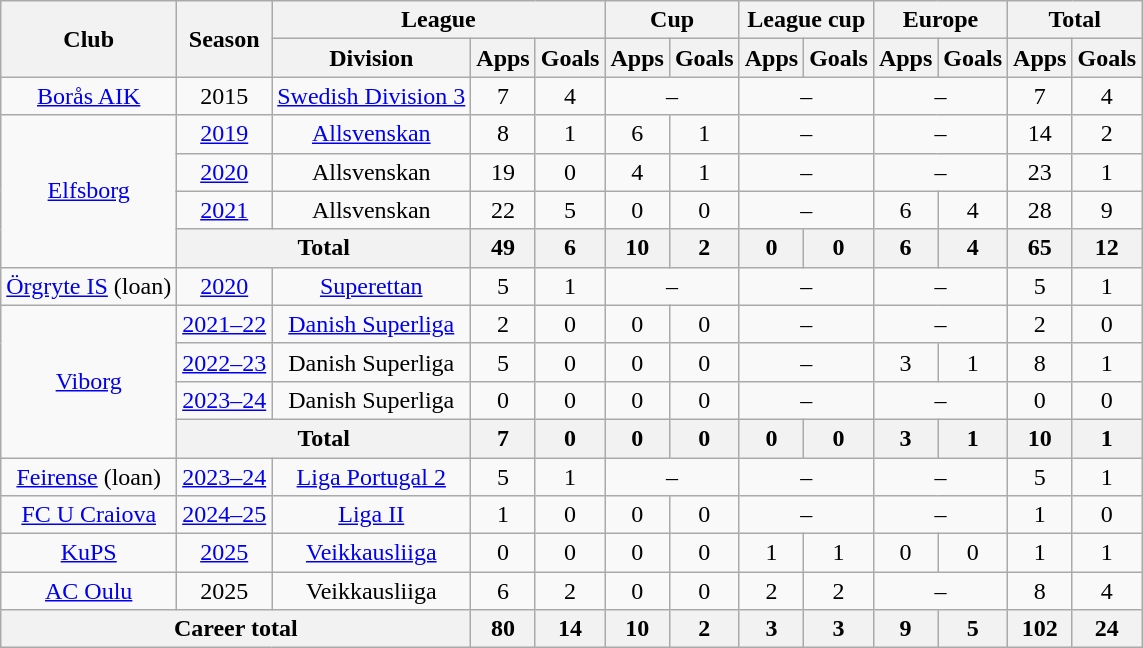<table class="wikitable" style="text-align:center">
<tr>
<th rowspan="2">Club</th>
<th rowspan="2">Season</th>
<th colspan="3">League</th>
<th colspan="2">Cup</th>
<th colspan="2">League cup</th>
<th colspan="2">Europe</th>
<th colspan="2">Total</th>
</tr>
<tr>
<th>Division</th>
<th>Apps</th>
<th>Goals</th>
<th>Apps</th>
<th>Goals</th>
<th>Apps</th>
<th>Goals</th>
<th>Apps</th>
<th>Goals</th>
<th>Apps</th>
<th>Goals</th>
</tr>
<tr>
<td><a href='#'>Borås AIK</a></td>
<td>2015</td>
<td><a href='#'>Swedish Division 3</a></td>
<td>7</td>
<td>4</td>
<td colspan=2>–</td>
<td colspan=2>–</td>
<td colspan=2>–</td>
<td>7</td>
<td>4</td>
</tr>
<tr>
<td rowspan=4><a href='#'>Elfsborg</a></td>
<td><a href='#'>2019</a></td>
<td><a href='#'>Allsvenskan</a></td>
<td>8</td>
<td>1</td>
<td>6</td>
<td>1</td>
<td colspan=2>–</td>
<td colspan=2>–</td>
<td>14</td>
<td>2</td>
</tr>
<tr>
<td><a href='#'>2020</a></td>
<td>Allsvenskan</td>
<td>19</td>
<td>0</td>
<td>4</td>
<td>1</td>
<td colspan=2>–</td>
<td colspan=2>–</td>
<td>23</td>
<td>1</td>
</tr>
<tr>
<td><a href='#'>2021</a></td>
<td>Allsvenskan</td>
<td>22</td>
<td>5</td>
<td>0</td>
<td>0</td>
<td colspan=2>–</td>
<td>6</td>
<td>4</td>
<td>28</td>
<td>9</td>
</tr>
<tr>
<th colspan=2>Total</th>
<th>49</th>
<th>6</th>
<th>10</th>
<th>2</th>
<th>0</th>
<th>0</th>
<th>6</th>
<th>4</th>
<th>65</th>
<th>12</th>
</tr>
<tr>
<td><a href='#'>Örgryte IS</a> (loan)</td>
<td><a href='#'>2020</a></td>
<td><a href='#'>Superettan</a></td>
<td>5</td>
<td>1</td>
<td colspan=2>–</td>
<td colspan=2>–</td>
<td colspan=2>–</td>
<td>5</td>
<td>1</td>
</tr>
<tr>
<td rowspan=4><a href='#'>Viborg</a></td>
<td><a href='#'>2021–22</a></td>
<td><a href='#'>Danish Superliga</a></td>
<td>2</td>
<td>0</td>
<td>0</td>
<td>0</td>
<td colspan=2>–</td>
<td colspan=2>–</td>
<td>2</td>
<td>0</td>
</tr>
<tr>
<td><a href='#'>2022–23</a></td>
<td>Danish Superliga</td>
<td>5</td>
<td>0</td>
<td>0</td>
<td>0</td>
<td colspan=2>–</td>
<td>3</td>
<td>1</td>
<td>8</td>
<td>1</td>
</tr>
<tr>
<td><a href='#'>2023–24</a></td>
<td>Danish Superliga</td>
<td>0</td>
<td>0</td>
<td>0</td>
<td>0</td>
<td colspan=2>–</td>
<td colspan=2>–</td>
<td>0</td>
<td>0</td>
</tr>
<tr>
<th colspan=2>Total</th>
<th>7</th>
<th>0</th>
<th>0</th>
<th>0</th>
<th>0</th>
<th>0</th>
<th>3</th>
<th>1</th>
<th>10</th>
<th>1</th>
</tr>
<tr>
<td><a href='#'>Feirense</a> (loan)</td>
<td><a href='#'>2023–24</a></td>
<td><a href='#'>Liga Portugal 2</a></td>
<td>5</td>
<td>1</td>
<td colspan=2>–</td>
<td colspan=2>–</td>
<td colspan=2>–</td>
<td>5</td>
<td>1</td>
</tr>
<tr>
<td><a href='#'>FC U Craiova</a></td>
<td><a href='#'>2024–25</a></td>
<td><a href='#'>Liga II</a></td>
<td>1</td>
<td>0</td>
<td>0</td>
<td>0</td>
<td colspan=2>–</td>
<td colspan=2>–</td>
<td>1</td>
<td>0</td>
</tr>
<tr>
<td><a href='#'>KuPS</a></td>
<td><a href='#'>2025</a></td>
<td><a href='#'>Veikkausliiga</a></td>
<td>0</td>
<td>0</td>
<td>0</td>
<td>0</td>
<td>1</td>
<td>1</td>
<td>0</td>
<td>0</td>
<td>1</td>
<td>1</td>
</tr>
<tr>
<td><a href='#'>AC Oulu</a></td>
<td>2025</td>
<td>Veikkausliiga</td>
<td>6</td>
<td>2</td>
<td>0</td>
<td>0</td>
<td>2</td>
<td>2</td>
<td colspan=2>–</td>
<td>8</td>
<td>4</td>
</tr>
<tr>
<th colspan="3">Career total</th>
<th>80</th>
<th>14</th>
<th>10</th>
<th>2</th>
<th>3</th>
<th>3</th>
<th>9</th>
<th>5</th>
<th>102</th>
<th>24</th>
</tr>
</table>
